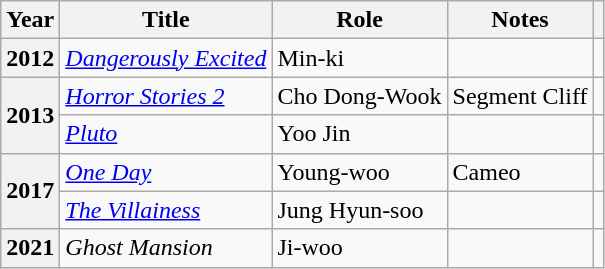<table class="wikitable sortable plainrowheaders">
<tr>
<th scope="col">Year</th>
<th scope="col">Title</th>
<th scope="col">Role</th>
<th scope="col">Notes</th>
<th scope="col" class="unsortable"></th>
</tr>
<tr>
<th scope="row">2012</th>
<td><em><a href='#'>Dangerously Excited</a></em></td>
<td>Min-ki</td>
<td></td>
<td></td>
</tr>
<tr>
<th scope="row" rowspan="2">2013</th>
<td><em><a href='#'>Horror Stories 2</a></em></td>
<td>Cho Dong-Wook</td>
<td>Segment Cliff</td>
<td></td>
</tr>
<tr>
<td><em><a href='#'>Pluto</a></em></td>
<td>Yoo Jin</td>
<td></td>
<td></td>
</tr>
<tr>
<th scope="row" rowspan="2">2017</th>
<td><em><a href='#'>One Day</a></em></td>
<td>Young-woo</td>
<td>Cameo</td>
<td></td>
</tr>
<tr>
<td><em><a href='#'>The Villainess</a></em></td>
<td>Jung Hyun-soo</td>
<td></td>
<td></td>
</tr>
<tr>
<th scope="row">2021</th>
<td><em>Ghost Mansion</em></td>
<td>Ji-woo</td>
<td></td>
<td></td>
</tr>
</table>
